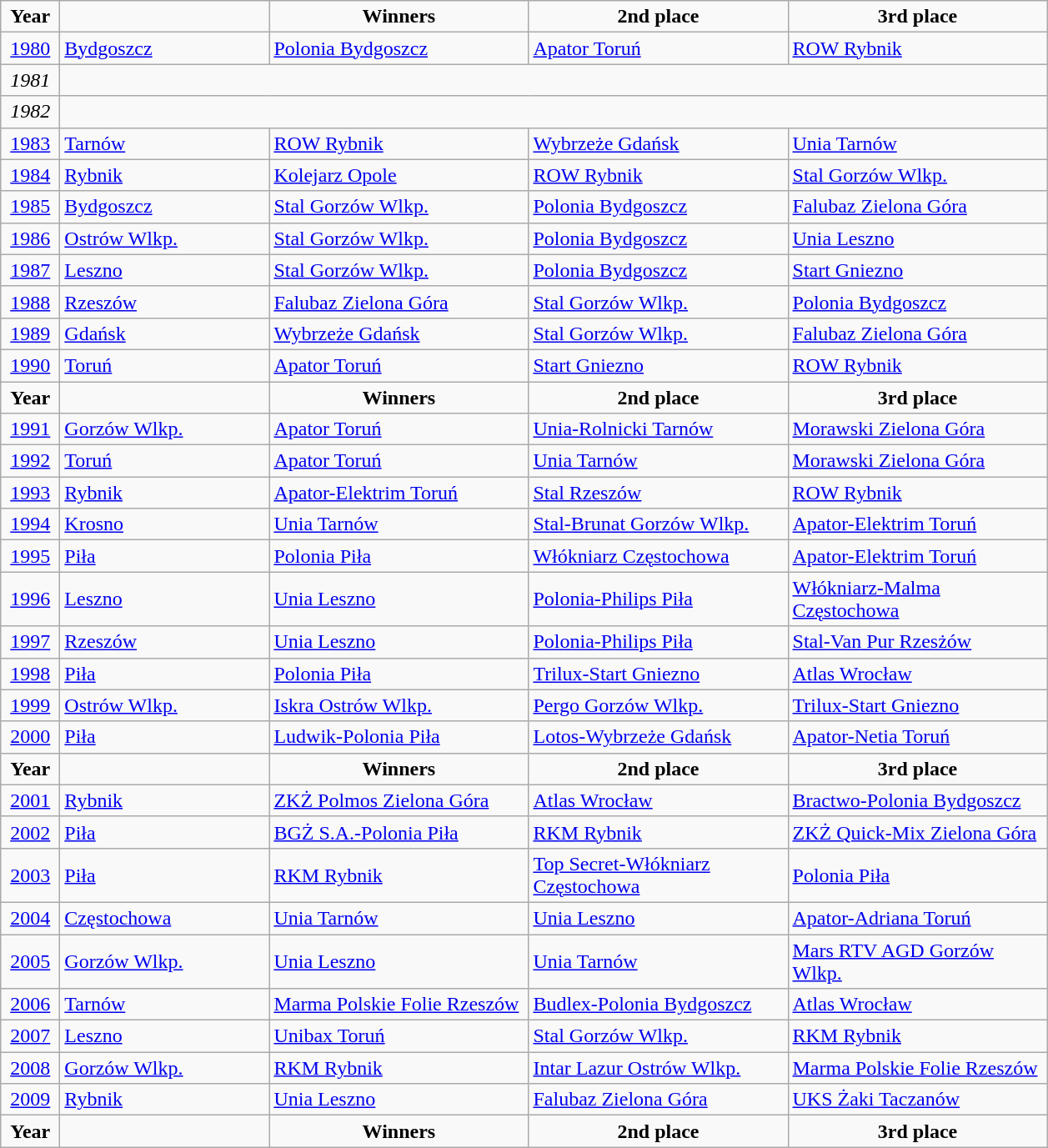<table class="wikitable">
<tr align=center>
<td width=40px  ><strong>Year</strong></td>
<td width=160px ></td>
<td width=200px ><strong>Winners</strong></td>
<td width=200px ><strong>2nd place</strong></td>
<td width=200px ><strong>3rd place</strong></td>
</tr>
<tr>
<td align=center><a href='#'>1980</a></td>
<td><a href='#'>Bydgoszcz</a></td>
<td><a href='#'>Polonia Bydgoszcz</a></td>
<td><a href='#'>Apator Toruń</a></td>
<td><a href='#'>ROW Rybnik</a></td>
</tr>
<tr align=center>
<td><em>1981</em></td>
<td colspan=4></td>
</tr>
<tr align=center>
<td><em>1982</em></td>
<td colspan=4></td>
</tr>
<tr>
<td align=center><a href='#'>1983</a></td>
<td><a href='#'>Tarnów</a></td>
<td><a href='#'>ROW Rybnik</a></td>
<td><a href='#'>Wybrzeże Gdańsk</a></td>
<td><a href='#'>Unia Tarnów</a></td>
</tr>
<tr>
<td align=center><a href='#'>1984</a></td>
<td><a href='#'>Rybnik</a></td>
<td><a href='#'>Kolejarz Opole</a></td>
<td><a href='#'>ROW Rybnik</a></td>
<td><a href='#'>Stal Gorzów Wlkp.</a></td>
</tr>
<tr>
<td align=center><a href='#'>1985</a></td>
<td><a href='#'>Bydgoszcz</a></td>
<td><a href='#'>Stal Gorzów Wlkp.</a></td>
<td><a href='#'>Polonia Bydgoszcz</a></td>
<td><a href='#'>Falubaz Zielona Góra</a></td>
</tr>
<tr>
<td align=center><a href='#'>1986</a></td>
<td><a href='#'>Ostrów Wlkp.</a></td>
<td><a href='#'>Stal Gorzów Wlkp.</a></td>
<td><a href='#'>Polonia Bydgoszcz</a></td>
<td><a href='#'>Unia Leszno</a></td>
</tr>
<tr>
<td align=center><a href='#'>1987</a></td>
<td><a href='#'>Leszno</a></td>
<td><a href='#'>Stal Gorzów Wlkp.</a></td>
<td><a href='#'>Polonia Bydgoszcz</a></td>
<td><a href='#'>Start Gniezno</a></td>
</tr>
<tr>
<td align=center><a href='#'>1988</a></td>
<td><a href='#'>Rzeszów</a></td>
<td><a href='#'>Falubaz Zielona Góra</a></td>
<td><a href='#'>Stal Gorzów Wlkp.</a></td>
<td><a href='#'>Polonia Bydgoszcz</a></td>
</tr>
<tr>
<td align=center><a href='#'>1989</a></td>
<td><a href='#'>Gdańsk</a></td>
<td><a href='#'>Wybrzeże Gdańsk</a></td>
<td><a href='#'>Stal Gorzów Wlkp.</a></td>
<td><a href='#'>Falubaz Zielona Góra</a></td>
</tr>
<tr>
<td align=center><a href='#'>1990</a></td>
<td><a href='#'>Toruń</a></td>
<td><a href='#'>Apator Toruń</a></td>
<td><a href='#'>Start Gniezno</a></td>
<td><a href='#'>ROW Rybnik</a></td>
</tr>
<tr align=center>
<td><strong>Year</strong></td>
<td></td>
<td><strong>Winners</strong></td>
<td><strong>2nd place</strong></td>
<td><strong>3rd place</strong></td>
</tr>
<tr>
<td align=center><a href='#'>1991</a></td>
<td><a href='#'>Gorzów Wlkp.</a></td>
<td><a href='#'>Apator Toruń</a></td>
<td><a href='#'>Unia-Rolnicki Tarnów</a></td>
<td><a href='#'>Morawski Zielona Góra</a></td>
</tr>
<tr>
<td align=center><a href='#'>1992</a></td>
<td><a href='#'>Toruń</a></td>
<td><a href='#'>Apator Toruń</a></td>
<td><a href='#'>Unia Tarnów</a></td>
<td><a href='#'>Morawski Zielona Góra</a></td>
</tr>
<tr>
<td align=center><a href='#'>1993</a></td>
<td><a href='#'>Rybnik</a></td>
<td><a href='#'>Apator-Elektrim Toruń</a></td>
<td><a href='#'>Stal Rzeszów</a></td>
<td><a href='#'>ROW Rybnik</a></td>
</tr>
<tr>
<td align=center><a href='#'>1994</a></td>
<td><a href='#'>Krosno</a></td>
<td><a href='#'>Unia Tarnów</a></td>
<td><a href='#'>Stal-Brunat Gorzów Wlkp.</a></td>
<td><a href='#'>Apator-Elektrim Toruń</a></td>
</tr>
<tr>
<td align=center><a href='#'>1995</a></td>
<td><a href='#'>Piła</a></td>
<td><a href='#'>Polonia Piła</a></td>
<td><a href='#'>Włókniarz Częstochowa</a></td>
<td><a href='#'>Apator-Elektrim Toruń</a></td>
</tr>
<tr>
<td align=center><a href='#'>1996</a></td>
<td><a href='#'>Leszno</a></td>
<td><a href='#'>Unia Leszno</a></td>
<td><a href='#'>Polonia-Philips Piła</a></td>
<td><a href='#'>Włókniarz-Malma Częstochowa</a></td>
</tr>
<tr>
<td align=center><a href='#'>1997</a></td>
<td><a href='#'>Rzeszów</a></td>
<td><a href='#'>Unia Leszno</a></td>
<td><a href='#'>Polonia-Philips Piła</a></td>
<td><a href='#'>Stal-Van Pur Rzesżów</a></td>
</tr>
<tr>
<td align=center><a href='#'>1998</a></td>
<td><a href='#'>Piła</a></td>
<td><a href='#'>Polonia Piła</a></td>
<td><a href='#'>Trilux-Start Gniezno</a></td>
<td><a href='#'>Atlas Wrocław</a></td>
</tr>
<tr>
<td align=center><a href='#'>1999</a></td>
<td><a href='#'>Ostrów Wlkp.</a></td>
<td><a href='#'>Iskra Ostrów Wlkp.</a></td>
<td><a href='#'>Pergo Gorzów Wlkp.</a></td>
<td><a href='#'>Trilux-Start Gniezno</a></td>
</tr>
<tr>
<td align=center><a href='#'>2000</a></td>
<td><a href='#'>Piła</a></td>
<td><a href='#'>Ludwik-Polonia Piła</a></td>
<td><a href='#'>Lotos-Wybrzeże Gdańsk</a></td>
<td><a href='#'>Apator-Netia Toruń</a></td>
</tr>
<tr align=center>
<td><strong>Year</strong></td>
<td></td>
<td><strong>Winners</strong></td>
<td><strong>2nd place</strong></td>
<td><strong>3rd place</strong></td>
</tr>
<tr>
<td align=center><a href='#'>2001</a></td>
<td><a href='#'>Rybnik</a></td>
<td><a href='#'>ZKŻ Polmos Zielona Góra</a></td>
<td><a href='#'>Atlas Wrocław</a></td>
<td><a href='#'>Bractwo-Polonia Bydgoszcz</a></td>
</tr>
<tr>
<td align=center><a href='#'>2002</a></td>
<td><a href='#'>Piła</a></td>
<td><a href='#'>BGŻ S.A.-Polonia Piła</a></td>
<td><a href='#'>RKM Rybnik</a></td>
<td><a href='#'>ZKŻ Quick-Mix Zielona Góra</a></td>
</tr>
<tr>
<td align=center><a href='#'>2003</a></td>
<td><a href='#'>Piła</a></td>
<td><a href='#'>RKM Rybnik</a></td>
<td><a href='#'>Top Secret-Włókniarz Częstochowa</a></td>
<td><a href='#'>Polonia Piła</a></td>
</tr>
<tr>
<td align=center><a href='#'>2004</a></td>
<td><a href='#'>Częstochowa</a></td>
<td><a href='#'>Unia Tarnów</a></td>
<td><a href='#'>Unia Leszno</a></td>
<td><a href='#'>Apator-Adriana Toruń</a></td>
</tr>
<tr>
<td align=center><a href='#'>2005</a></td>
<td><a href='#'>Gorzów Wlkp.</a></td>
<td><a href='#'>Unia Leszno</a></td>
<td><a href='#'>Unia Tarnów</a></td>
<td><a href='#'>Mars RTV AGD Gorzów Wlkp.</a></td>
</tr>
<tr>
<td align=center><a href='#'>2006</a></td>
<td><a href='#'>Tarnów</a></td>
<td><a href='#'>Marma Polskie Folie Rzeszów</a></td>
<td><a href='#'>Budlex-Polonia Bydgoszcz</a></td>
<td><a href='#'>Atlas Wrocław</a></td>
</tr>
<tr>
<td align=center><a href='#'>2007</a></td>
<td><a href='#'>Leszno</a></td>
<td><a href='#'>Unibax Toruń</a></td>
<td><a href='#'>Stal Gorzów Wlkp.</a></td>
<td><a href='#'>RKM Rybnik</a></td>
</tr>
<tr>
<td align=center><a href='#'>2008</a></td>
<td><a href='#'>Gorzów Wlkp.</a></td>
<td><a href='#'>RKM Rybnik</a></td>
<td><a href='#'>Intar Lazur Ostrów Wlkp.</a></td>
<td><a href='#'>Marma Polskie Folie Rzeszów</a></td>
</tr>
<tr>
<td align=center><a href='#'>2009</a></td>
<td><a href='#'>Rybnik</a></td>
<td><a href='#'>Unia Leszno</a></td>
<td><a href='#'>Falubaz Zielona Góra</a></td>
<td><a href='#'>UKS Żaki Taczanów</a></td>
</tr>
<tr align=center>
<td><strong>Year</strong></td>
<td></td>
<td><strong>Winners</strong></td>
<td><strong>2nd place</strong></td>
<td><strong>3rd place</strong></td>
</tr>
</table>
